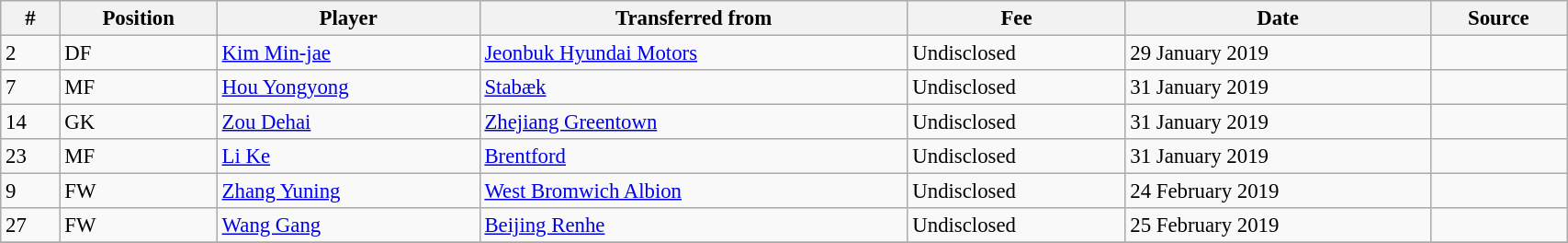<table class="wikitable sortable" style="width:90%; text-align:center; font-size:95%; text-align:left;">
<tr>
<th>#</th>
<th>Position</th>
<th>Player</th>
<th>Transferred from</th>
<th>Fee</th>
<th>Date</th>
<th>Source</th>
</tr>
<tr>
<td>2</td>
<td>DF</td>
<td> <a href='#'>Kim Min-jae</a></td>
<td> <a href='#'>Jeonbuk Hyundai Motors</a></td>
<td>Undisclosed</td>
<td>29 January 2019</td>
<td></td>
</tr>
<tr>
<td>7</td>
<td>MF</td>
<td> <a href='#'>Hou Yongyong</a></td>
<td> <a href='#'>Stabæk</a></td>
<td>Undisclosed</td>
<td>31 January 2019</td>
<td></td>
</tr>
<tr>
<td>14</td>
<td>GK</td>
<td> <a href='#'>Zou Dehai</a></td>
<td> <a href='#'>Zhejiang Greentown</a></td>
<td>Undisclosed</td>
<td>31 January 2019</td>
<td></td>
</tr>
<tr>
<td>23</td>
<td>MF</td>
<td> <a href='#'>Li Ke</a></td>
<td> <a href='#'>Brentford</a></td>
<td>Undisclosed</td>
<td>31 January 2019</td>
<td></td>
</tr>
<tr>
<td>9</td>
<td>FW</td>
<td> <a href='#'>Zhang Yuning</a></td>
<td> <a href='#'>West Bromwich Albion</a></td>
<td>Undisclosed</td>
<td>24 February 2019</td>
<td></td>
</tr>
<tr>
<td>27</td>
<td>FW</td>
<td> <a href='#'>Wang Gang</a></td>
<td> <a href='#'>Beijing Renhe</a></td>
<td>Undisclosed</td>
<td>25 February 2019</td>
<td></td>
</tr>
<tr>
</tr>
</table>
